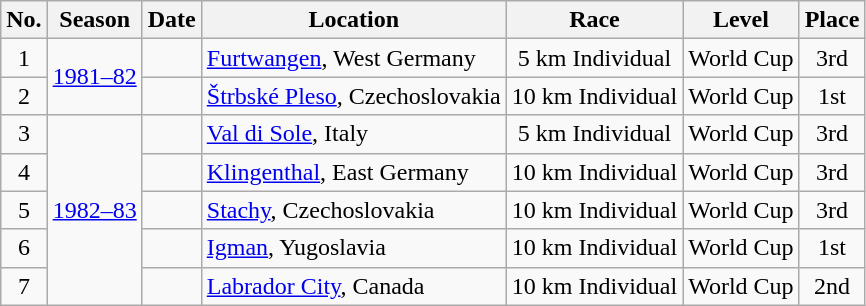<table class="wikitable sortable" style="text-align: center;">
<tr>
<th scope="col">No.</th>
<th scope="col">Season</th>
<th scope="col">Date</th>
<th scope="col">Location</th>
<th scope="col">Race</th>
<th scope="col">Level</th>
<th scope="col">Place</th>
</tr>
<tr>
<td>1</td>
<td rowspan="2"><a href='#'>1981–82</a></td>
<td style="text-align: right;"></td>
<td style="text-align: left;"> <a href='#'>Furtwangen</a>, West Germany</td>
<td>5 km Individual</td>
<td>World Cup</td>
<td>3rd</td>
</tr>
<tr>
<td>2</td>
<td style="text-align: right;"></td>
<td style="text-align: left;"> <a href='#'>Štrbské Pleso</a>, Czechoslovakia</td>
<td>10 km Individual</td>
<td>World Cup</td>
<td>1st</td>
</tr>
<tr>
<td>3</td>
<td rowspan="5"><a href='#'>1982–83</a></td>
<td style="text-align: right;"></td>
<td style="text-align: left;"> <a href='#'>Val di Sole</a>, Italy</td>
<td>5 km Individual</td>
<td>World Cup</td>
<td>3rd</td>
</tr>
<tr>
<td>4</td>
<td style="text-align: right;"></td>
<td style="text-align: left;"> <a href='#'>Klingenthal</a>, East Germany</td>
<td>10 km Individual</td>
<td>World Cup</td>
<td>3rd</td>
</tr>
<tr>
<td>5</td>
<td style="text-align: right;"></td>
<td style="text-align: left;"> <a href='#'>Stachy</a>, Czechoslovakia</td>
<td>10 km Individual</td>
<td>World Cup</td>
<td>3rd</td>
</tr>
<tr>
<td>6</td>
<td style="text-align: right;"></td>
<td style="text-align: left;"> <a href='#'>Igman</a>, Yugoslavia</td>
<td>10 km Individual</td>
<td>World Cup</td>
<td>1st</td>
</tr>
<tr>
<td>7</td>
<td style="text-align: right;"></td>
<td style="text-align: left;"> <a href='#'>Labrador City</a>, Canada</td>
<td>10 km Individual</td>
<td>World Cup</td>
<td>2nd</td>
</tr>
</table>
